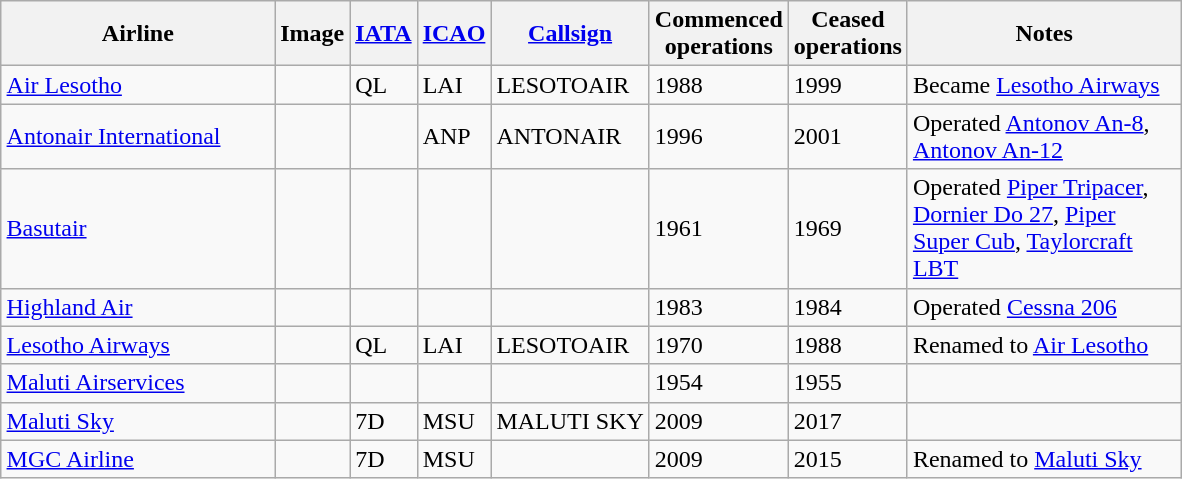<table class="wikitable sortable" style="border-collapse:collapse; margin:auto;" border="1" cellpadding="3">
<tr valign="middle">
<th style="width:175px;">Airline</th>
<th>Image</th>
<th><a href='#'>IATA</a></th>
<th><a href='#'>ICAO</a></th>
<th><a href='#'>Callsign</a></th>
<th>Commenced<br>operations</th>
<th>Ceased<br>operations</th>
<th style="width:175px;">Notes</th>
</tr>
<tr>
<td><a href='#'>Air Lesotho</a></td>
<td></td>
<td>QL</td>
<td>LAI</td>
<td>LESOTOAIR</td>
<td>1988</td>
<td>1999</td>
<td>Became <a href='#'>Lesotho Airways</a></td>
</tr>
<tr>
<td><a href='#'>Antonair International</a></td>
<td></td>
<td></td>
<td>ANP</td>
<td>ANTONAIR</td>
<td>1996</td>
<td>2001</td>
<td>Operated <a href='#'>Antonov An-8</a>, <a href='#'>Antonov An-12</a></td>
</tr>
<tr>
<td><a href='#'>Basutair</a></td>
<td></td>
<td></td>
<td></td>
<td></td>
<td>1961</td>
<td>1969</td>
<td>Operated <a href='#'>Piper Tripacer</a>, <a href='#'>Dornier Do 27</a>, <a href='#'>Piper Super Cub</a>, <a href='#'>Taylorcraft LBT</a></td>
</tr>
<tr>
<td><a href='#'>Highland Air</a></td>
<td></td>
<td></td>
<td></td>
<td></td>
<td>1983</td>
<td>1984</td>
<td>Operated <a href='#'>Cessna 206</a></td>
</tr>
<tr>
<td><a href='#'>Lesotho Airways</a></td>
<td></td>
<td>QL</td>
<td>LAI</td>
<td>LESOTOAIR</td>
<td>1970</td>
<td>1988</td>
<td>Renamed to <a href='#'>Air Lesotho</a></td>
</tr>
<tr>
<td><a href='#'>Maluti Airservices</a></td>
<td></td>
<td></td>
<td></td>
<td></td>
<td>1954</td>
<td>1955</td>
<td></td>
</tr>
<tr>
<td><a href='#'>Maluti Sky</a></td>
<td></td>
<td>7D</td>
<td>MSU</td>
<td>MALUTI SKY</td>
<td>2009</td>
<td>2017</td>
<td></td>
</tr>
<tr>
<td><a href='#'>MGC Airline</a></td>
<td></td>
<td>7D</td>
<td>MSU</td>
<td></td>
<td>2009</td>
<td>2015</td>
<td>Renamed to <a href='#'>Maluti Sky</a></td>
</tr>
</table>
